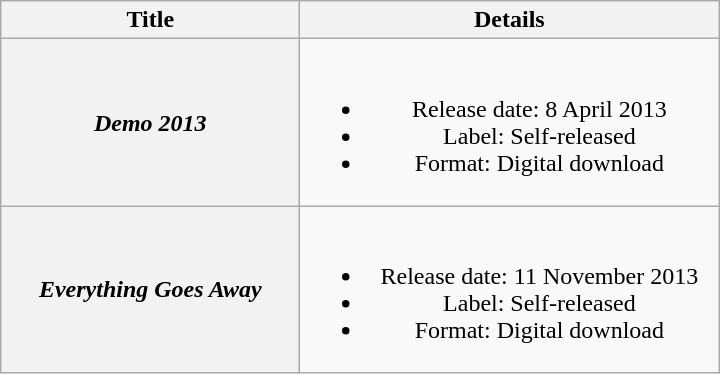<table class="wikitable plainrowheaders" style="text-align:center;">
<tr>
<th style="width:12em;">Title</th>
<th style="width:17em;">Details</th>
</tr>
<tr>
<th scope="row"><em>Demo 2013</em></th>
<td><br><ul><li>Release date: 8 April 2013</li><li>Label: Self-released</li><li>Format: Digital download</li></ul></td>
</tr>
<tr>
<th scope="row"><em>Everything Goes Away</em></th>
<td><br><ul><li>Release date: 11 November 2013</li><li>Label: Self-released</li><li>Format: Digital download</li></ul></td>
</tr>
</table>
